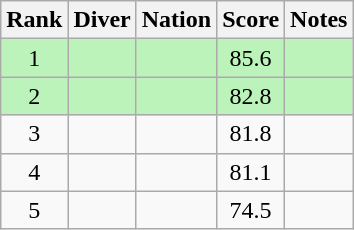<table class="wikitable sortable" style="text-align:center">
<tr>
<th>Rank</th>
<th>Diver</th>
<th>Nation</th>
<th>Score</th>
<th>Notes</th>
</tr>
<tr style="background:#bbf3bb;">
<td>1</td>
<td align=left></td>
<td align=left></td>
<td>85.6</td>
<td></td>
</tr>
<tr style="background:#bbf3bb;">
<td>2</td>
<td align=left></td>
<td align=left></td>
<td>82.8</td>
<td></td>
</tr>
<tr>
<td>3</td>
<td align=left></td>
<td align=left></td>
<td>81.8</td>
<td></td>
</tr>
<tr>
<td>4</td>
<td align=left></td>
<td align=left></td>
<td>81.1</td>
<td></td>
</tr>
<tr>
<td>5</td>
<td align=left></td>
<td align=left></td>
<td>74.5</td>
<td></td>
</tr>
</table>
